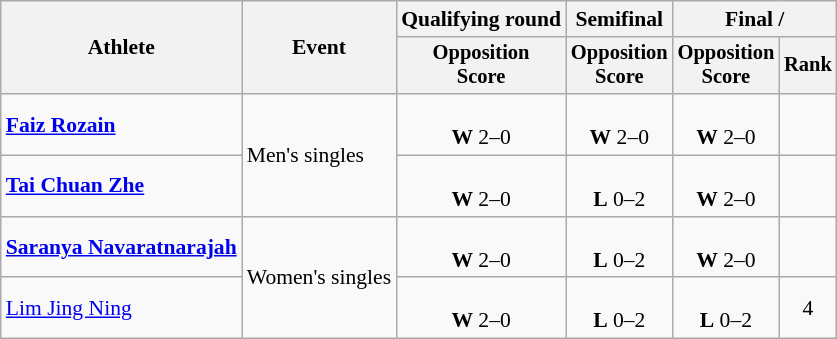<table class=wikitable style=font-size:90%;text-align:center>
<tr>
<th rowspan=2>Athlete</th>
<th rowspan=2>Event</th>
<th>Qualifying round</th>
<th>Semifinal</th>
<th colspan=2>Final / </th>
</tr>
<tr style=font-size:95%>
<th>Opposition<br>Score</th>
<th>Opposition<br>Score</th>
<th>Opposition<br>Score</th>
<th>Rank</th>
</tr>
<tr>
<td align=left><strong><a href='#'>Faiz Rozain</a></strong></td>
<td align=left rowspan=2>Men's singles</td>
<td><br><strong>W</strong> 2–0</td>
<td><br><strong>W</strong> 2–0</td>
<td><br><strong>W</strong> 2–0</td>
<td></td>
</tr>
<tr>
<td align=left><strong><a href='#'>Tai Chuan Zhe</a></strong></td>
<td><br><strong>W</strong> 2–0</td>
<td><br><strong>L</strong> 0–2</td>
<td><br><strong>W</strong> 2–0</td>
<td></td>
</tr>
<tr>
<td align=left><strong><a href='#'>Saranya Navaratnarajah</a></strong></td>
<td align=left rowspan=2>Women's singles</td>
<td><br><strong>W</strong> 2–0</td>
<td><br><strong>L</strong> 0–2</td>
<td><br><strong>W</strong> 2–0</td>
<td></td>
</tr>
<tr>
<td align=left><a href='#'>Lim Jing Ning</a></td>
<td><br><strong>W</strong> 2–0</td>
<td><br><strong>L</strong> 0–2</td>
<td><br><strong>L</strong> 0–2</td>
<td>4</td>
</tr>
</table>
